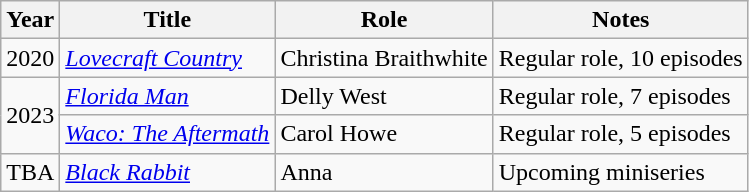<table class="wikitable sortable">
<tr>
<th>Year</th>
<th>Title</th>
<th>Role</th>
<th class="unsortable">Notes</th>
</tr>
<tr>
<td>2020</td>
<td><em><a href='#'>Lovecraft Country</a></em></td>
<td>Christina Braithwhite</td>
<td>Regular role, 10 episodes</td>
</tr>
<tr>
<td rowspan="2">2023</td>
<td><em><a href='#'>Florida Man</a></em></td>
<td>Delly West</td>
<td>Regular role, 7 episodes</td>
</tr>
<tr>
<td><em><a href='#'>Waco: The Aftermath</a></em></td>
<td>Carol Howe</td>
<td>Regular role, 5 episodes</td>
</tr>
<tr>
<td>TBA</td>
<td><em><a href='#'>Black Rabbit</a></em></td>
<td>Anna</td>
<td>Upcoming miniseries</td>
</tr>
</table>
